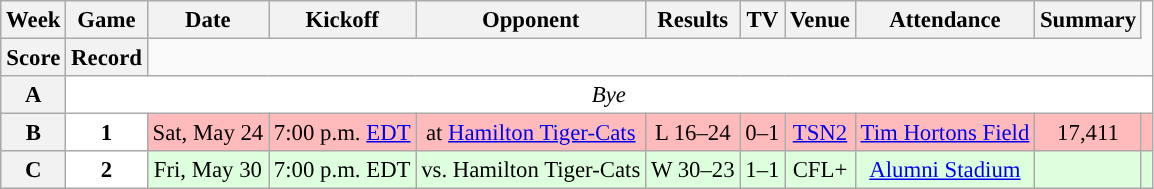<table class="wikitable" style="font-size: 95%;">
<tr>
<th scope="col">Week</th>
<th scope="col">Game</th>
<th scope="col">Date</th>
<th scope="col">Kickoff</th>
<th scope="col">Opponent</th>
<th scope="col">Results</th>
<th scope="col">TV</th>
<th scope="col">Venue</th>
<th scope="col">Attendance</th>
<th scope="col">Summary</th>
</tr>
<tr>
<th scope="col">Score</th>
<th scope="col">Record</th>
</tr>
<tr align="center"= bgcolor="ffffff">
<th align="center"><strong>A</strong></th>
<td colspan=10 align="center" valign="middle"><em>Bye</em></td>
</tr>
<tr align="center"= bgcolor="ffbbbb">
<th align="center"><strong>B</strong></th>
<th style="text-align:center; background:white;"><span>1</span></th>
<td align="center">Sat, May 24</td>
<td align="center">7:00 p.m. <a href='#'>EDT</a></td>
<td align="center">at <a href='#'>Hamilton Tiger-Cats</a></td>
<td align="center">L 16–24</td>
<td align="center">0–1</td>
<td align="center"><a href='#'>TSN2</a></td>
<td align="center"><a href='#'>Tim Hortons Field</a></td>
<td align="center">17,411</td>
<td align="center"></td>
</tr>
<tr align="center"= bgcolor="ddffdd">
<th align="center"><strong>C</strong></th>
<th style="text-align:center; background:white;"><span>2</span></th>
<td align="center">Fri, May 30</td>
<td align="center">7:00 p.m. EDT</td>
<td align="center">vs. Hamilton Tiger-Cats</td>
<td align="center">W 30–23</td>
<td align="center">1–1</td>
<td align="center">CFL+</td>
<td align="center"><a href='#'>Alumni Stadium</a></td>
<td align="center"></td>
<td align="center"></td>
</tr>
</table>
